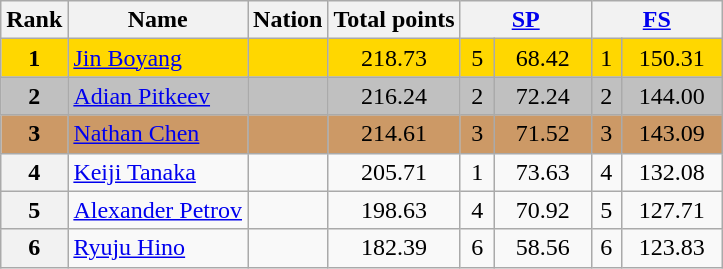<table class="wikitable sortable">
<tr>
<th>Rank</th>
<th>Name</th>
<th>Nation</th>
<th>Total points</th>
<th colspan="2" width="80px"><a href='#'>SP</a></th>
<th colspan="2" width="80px"><a href='#'>FS</a></th>
</tr>
<tr bgcolor="gold">
<td align="center"><strong>1</strong></td>
<td><a href='#'>Jin Boyang</a></td>
<td></td>
<td align="center">218.73</td>
<td align="center">5</td>
<td align="center">68.42</td>
<td align="center">1</td>
<td align="center">150.31</td>
</tr>
<tr bgcolor="silver">
<td align="center"><strong>2</strong></td>
<td><a href='#'>Adian Pitkeev</a></td>
<td></td>
<td align="center">216.24</td>
<td align="center">2</td>
<td align="center">72.24</td>
<td align="center">2</td>
<td align="center">144.00</td>
</tr>
<tr bgcolor="cc9966">
<td align="center"><strong>3</strong></td>
<td><a href='#'>Nathan Chen</a></td>
<td></td>
<td align="center">214.61</td>
<td align="center">3</td>
<td align="center">71.52</td>
<td align="center">3</td>
<td align="center">143.09</td>
</tr>
<tr>
<th>4</th>
<td><a href='#'>Keiji Tanaka</a></td>
<td></td>
<td align="center">205.71</td>
<td align="center">1</td>
<td align="center">73.63</td>
<td align="center">4</td>
<td align="center">132.08</td>
</tr>
<tr>
<th>5</th>
<td><a href='#'>Alexander Petrov</a></td>
<td></td>
<td align="center">198.63</td>
<td align="center">4</td>
<td align="center">70.92</td>
<td align="center">5</td>
<td align="center">127.71</td>
</tr>
<tr>
<th>6</th>
<td><a href='#'>Ryuju Hino</a></td>
<td></td>
<td align="center">182.39</td>
<td align="center">6</td>
<td align="center">58.56</td>
<td align="center">6</td>
<td align="center">123.83</td>
</tr>
</table>
